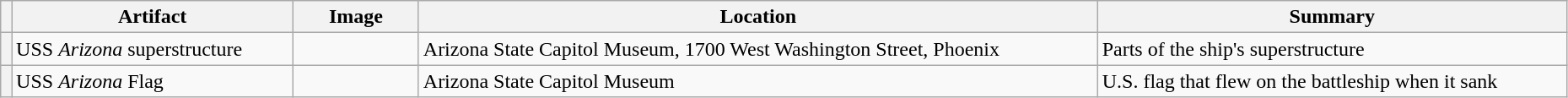<table class="wikitable sortable" style="width:98%">
<tr>
<th></th>
<th width = 18% >Artifact</th>
<th width = 8% class="unsortable" >Image</th>
<th>Location</th>
<th class="unsortable" >Summary</th>
</tr>
<tr ->
<th></th>
<td>USS <em>Arizona</em> superstructure</td>
<td></td>
<td>Arizona State Capitol Museum, 1700 West Washington Street, Phoenix</td>
<td>Parts of the ship's superstructure</td>
</tr>
<tr ->
<th></th>
<td>USS <em>Arizona</em> Flag</td>
<td></td>
<td>Arizona State Capitol Museum</td>
<td>U.S. flag that flew on the battleship when it sank</td>
</tr>
</table>
